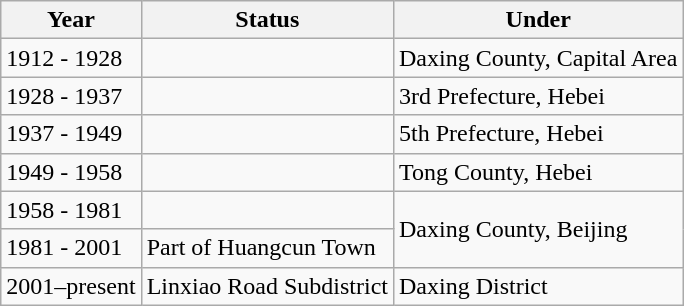<table class="wikitable">
<tr>
<th>Year</th>
<th>Status</th>
<th>Under</th>
</tr>
<tr>
<td>1912 - 1928</td>
<td></td>
<td>Daxing County, Capital Area</td>
</tr>
<tr>
<td>1928 - 1937</td>
<td></td>
<td>3rd Prefecture, Hebei</td>
</tr>
<tr>
<td>1937 - 1949</td>
<td></td>
<td>5th Prefecture, Hebei</td>
</tr>
<tr>
<td>1949 - 1958</td>
<td></td>
<td>Tong County, Hebei</td>
</tr>
<tr>
<td>1958 - 1981</td>
<td></td>
<td rowspan="2">Daxing County, Beijing</td>
</tr>
<tr>
<td>1981 - 2001</td>
<td>Part of Huangcun Town</td>
</tr>
<tr>
<td>2001–present</td>
<td>Linxiao Road Subdistrict</td>
<td>Daxing District</td>
</tr>
</table>
